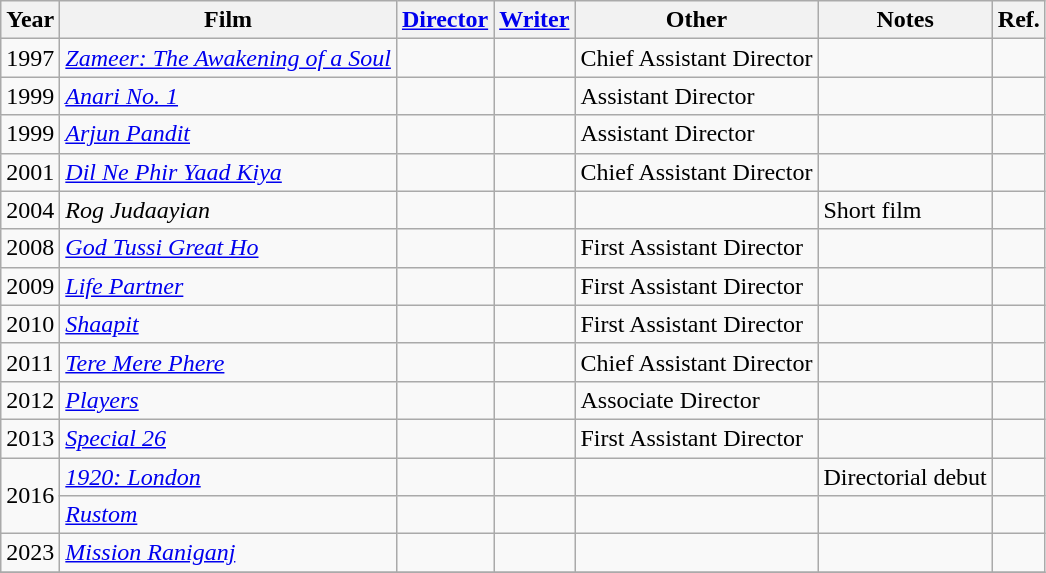<table class="wikitable">
<tr>
<th>Year</th>
<th>Film</th>
<th><a href='#'>Director</a></th>
<th><a href='#'>Writer</a></th>
<th>Other</th>
<th>Notes</th>
<th>Ref.</th>
</tr>
<tr>
<td>1997</td>
<td><em><a href='#'>Zameer: The Awakening of a Soul</a></em></td>
<td></td>
<td></td>
<td>Chief Assistant Director</td>
<td></td>
<td></td>
</tr>
<tr>
<td>1999</td>
<td><em><a href='#'>Anari No. 1</a></em></td>
<td></td>
<td></td>
<td>Assistant Director</td>
<td></td>
<td></td>
</tr>
<tr>
<td>1999</td>
<td><em><a href='#'>Arjun Pandit</a></em></td>
<td></td>
<td></td>
<td>Assistant Director</td>
<td></td>
<td></td>
</tr>
<tr>
<td>2001</td>
<td><em><a href='#'>Dil Ne Phir Yaad Kiya</a></em></td>
<td></td>
<td></td>
<td>Chief Assistant Director</td>
<td></td>
<td></td>
</tr>
<tr>
<td>2004</td>
<td><em>Rog Judaayian</em></td>
<td></td>
<td></td>
<td></td>
<td>Short film</td>
<td></td>
</tr>
<tr>
<td>2008</td>
<td><em><a href='#'>God Tussi Great Ho</a></em></td>
<td></td>
<td></td>
<td>First Assistant Director</td>
<td></td>
<td></td>
</tr>
<tr>
<td>2009</td>
<td><em><a href='#'>Life Partner</a></em></td>
<td></td>
<td></td>
<td>First Assistant Director</td>
<td></td>
<td></td>
</tr>
<tr>
<td>2010</td>
<td><em><a href='#'>Shaapit</a></em></td>
<td></td>
<td></td>
<td>First Assistant Director</td>
<td></td>
<td></td>
</tr>
<tr>
<td>2011</td>
<td><em><a href='#'>Tere Mere Phere</a></em></td>
<td></td>
<td></td>
<td>Chief Assistant Director</td>
<td></td>
<td></td>
</tr>
<tr>
<td>2012</td>
<td><em><a href='#'>Players</a></em></td>
<td></td>
<td></td>
<td>Associate Director</td>
<td></td>
<td></td>
</tr>
<tr>
<td>2013</td>
<td><em><a href='#'>Special 26</a></em></td>
<td></td>
<td></td>
<td>First Assistant Director</td>
<td></td>
<td></td>
</tr>
<tr>
<td style="text-align:center;" rowspan="2">2016</td>
<td><em><a href='#'>1920: London</a></em></td>
<td></td>
<td></td>
<td></td>
<td>Directorial debut</td>
<td></td>
</tr>
<tr>
<td><em><a href='#'>Rustom</a></em></td>
<td></td>
<td></td>
<td></td>
<td></td>
<td></td>
</tr>
<tr>
<td>2023</td>
<td><em><a href='#'>Mission Raniganj</a></em></td>
<td></td>
<td></td>
<td></td>
<td></td>
<td></td>
</tr>
<tr>
</tr>
</table>
